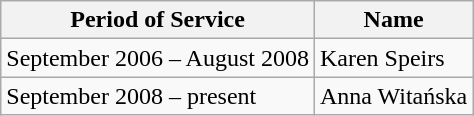<table class="wikitable">
<tr>
<th>Period of Service</th>
<th>Name</th>
</tr>
<tr>
<td>September 2006 – August 2008</td>
<td>Karen Speirs</td>
</tr>
<tr>
<td>September 2008 – present</td>
<td>Anna Witańska</td>
</tr>
</table>
